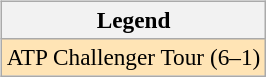<table>
<tr valign=top>
<td><br><table class=wikitable style=font-size:97%>
<tr>
<th>Legend</th>
</tr>
<tr bgcolor=moccasin>
<td>ATP Challenger Tour (6–1)</td>
</tr>
</table>
</td>
<td></td>
</tr>
</table>
